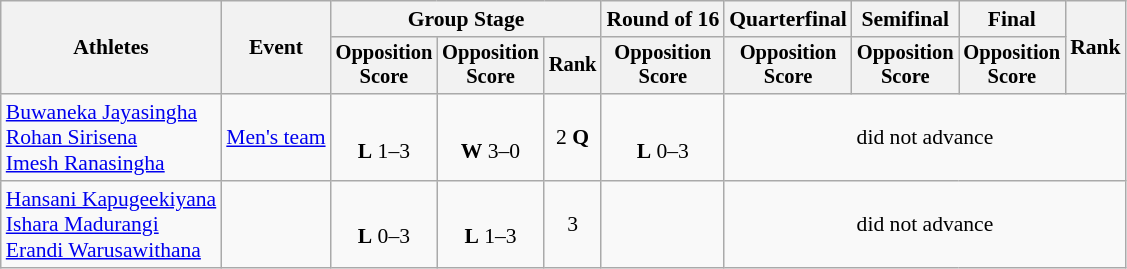<table class="wikitable" style="font-size:90%">
<tr>
<th rowspan=2>Athletes</th>
<th rowspan=2>Event</th>
<th colspan=3>Group Stage</th>
<th>Round of 16</th>
<th>Quarterfinal</th>
<th>Semifinal</th>
<th>Final</th>
<th rowspan=2>Rank</th>
</tr>
<tr style="font-size:95%">
<th>Opposition<br>Score</th>
<th>Opposition<br>Score</th>
<th>Rank</th>
<th>Opposition<br>Score</th>
<th>Opposition<br>Score</th>
<th>Opposition<br>Score</th>
<th>Opposition<br>Score</th>
</tr>
<tr align=center>
<td align=left><a href='#'>Buwaneka Jayasingha</a><br><a href='#'>Rohan Sirisena</a><br><a href='#'>Imesh Ranasingha</a></td>
<td align=left><a href='#'>Men's team</a></td>
<td><br><strong>L</strong> 1–3</td>
<td><br><strong>W</strong> 3–0</td>
<td>2 <strong>Q</strong></td>
<td><br><strong>L</strong> 0–3</td>
<td colspan=4>did not advance</td>
</tr>
<tr align=center>
<td align=left><a href='#'>Hansani Kapugeekiyana</a><br><a href='#'>Ishara Madurangi</a><br><a href='#'>Erandi Warusawithana</a></td>
<td align=left></td>
<td><br><strong>L</strong> 0–3</td>
<td><br><strong>L</strong> 1–3</td>
<td>3</td>
<td></td>
<td colspan=4>did not advance</td>
</tr>
</table>
